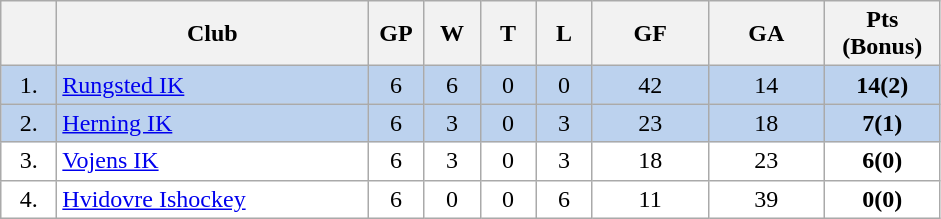<table class="wikitable">
<tr>
<th width="30"></th>
<th width="200">Club</th>
<th width="30">GP</th>
<th width="30">W</th>
<th width="30">T</th>
<th width="30">L</th>
<th width="70">GF</th>
<th width="70">GA</th>
<th width="70">Pts (Bonus)</th>
</tr>
<tr bgcolor="#BCD2EE" align="center">
<td>1.</td>
<td align="left"><a href='#'>Rungsted IK</a></td>
<td>6</td>
<td>6</td>
<td>0</td>
<td>0</td>
<td>42</td>
<td>14</td>
<td><strong>14(2)</strong></td>
</tr>
<tr bgcolor="#BCD2EE" align="center">
<td>2.</td>
<td align="left"><a href='#'>Herning IK</a></td>
<td>6</td>
<td>3</td>
<td>0</td>
<td>3</td>
<td>23</td>
<td>18</td>
<td><strong>7(1)</strong></td>
</tr>
<tr bgcolor="#FFFFFF" align="center">
<td>3.</td>
<td align="left"><a href='#'>Vojens IK</a></td>
<td>6</td>
<td>3</td>
<td>0</td>
<td>3</td>
<td>18</td>
<td>23</td>
<td><strong>6(0)</strong></td>
</tr>
<tr bgcolor="#FFFFFF" align="center">
<td>4.</td>
<td align="left"><a href='#'>Hvidovre Ishockey</a></td>
<td>6</td>
<td>0</td>
<td>0</td>
<td>6</td>
<td>11</td>
<td>39</td>
<td><strong>0(0)</strong></td>
</tr>
</table>
